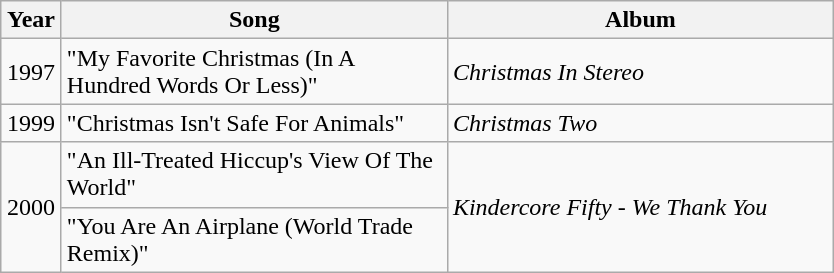<table class="wikitable">
<tr>
<th width="33">Year</th>
<th width="250">Song</th>
<th width="250">Album</th>
</tr>
<tr>
<td align="center">1997</td>
<td>"My Favorite Christmas (In A Hundred Words Or Less)"</td>
<td><em>Christmas In Stereo</em></td>
</tr>
<tr>
<td align="center">1999</td>
<td>"Christmas Isn't Safe For Animals"</td>
<td><em>Christmas Two</em></td>
</tr>
<tr>
<td align="center" rowspan="2">2000</td>
<td>"An Ill-Treated Hiccup's View Of The World"</td>
<td rowspan="2"><em>Kindercore Fifty - We Thank You</em></td>
</tr>
<tr>
<td>"You Are An Airplane (World Trade Remix)"</td>
</tr>
</table>
